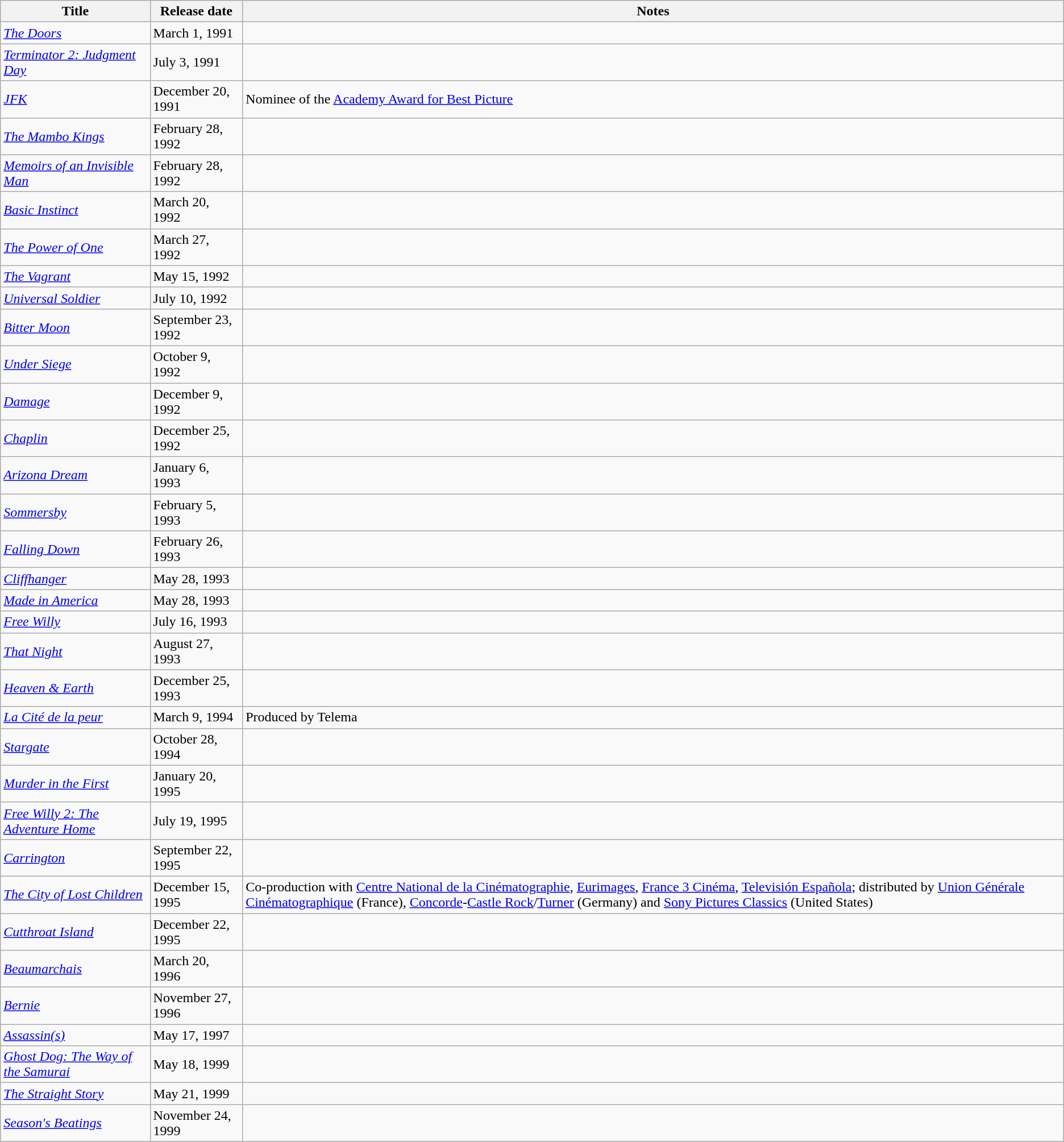<table class="wikitable sortable">
<tr>
<th>Title</th>
<th>Release date</th>
<th>Notes</th>
</tr>
<tr>
<td><em><a href='#'>The Doors</a></em></td>
<td>March 1, 1991</td>
<td></td>
</tr>
<tr>
<td><em><a href='#'>Terminator 2: Judgment Day</a></em></td>
<td>July 3, 1991</td>
<td></td>
</tr>
<tr>
<td><em><a href='#'>JFK</a></em></td>
<td>December 20, 1991</td>
<td>Nominee of the <a href='#'>Academy Award for Best Picture</a></td>
</tr>
<tr>
<td><em><a href='#'>The Mambo Kings</a></em></td>
<td>February 28, 1992</td>
<td></td>
</tr>
<tr>
<td><em><a href='#'>Memoirs of an Invisible Man</a></em></td>
<td>February 28, 1992</td>
<td></td>
</tr>
<tr>
<td><em><a href='#'>Basic Instinct</a></em></td>
<td>March 20, 1992</td>
<td></td>
</tr>
<tr>
<td><em><a href='#'>The Power of One</a></em></td>
<td>March 27, 1992</td>
<td></td>
</tr>
<tr>
<td><em><a href='#'>The Vagrant</a></em></td>
<td>May 15, 1992</td>
<td></td>
</tr>
<tr>
<td><em><a href='#'>Universal Soldier</a></em></td>
<td>July 10, 1992</td>
<td></td>
</tr>
<tr>
<td><em><a href='#'>Bitter Moon</a></em></td>
<td>September 23, 1992</td>
<td></td>
</tr>
<tr>
<td><em><a href='#'>Under Siege</a></em></td>
<td>October 9, 1992</td>
<td></td>
</tr>
<tr>
<td><em><a href='#'>Damage</a></em></td>
<td>December 9, 1992</td>
<td></td>
</tr>
<tr>
<td><em><a href='#'>Chaplin</a></em></td>
<td>December 25, 1992</td>
<td></td>
</tr>
<tr>
<td><em><a href='#'>Arizona Dream</a></em></td>
<td>January 6, 1993</td>
<td></td>
</tr>
<tr>
<td><em><a href='#'>Sommersby</a></em></td>
<td>February 5, 1993</td>
<td></td>
</tr>
<tr>
<td><em><a href='#'>Falling Down</a></em></td>
<td>February 26, 1993</td>
<td></td>
</tr>
<tr>
<td><em><a href='#'>Cliffhanger</a></em></td>
<td>May 28, 1993</td>
<td></td>
</tr>
<tr>
<td><em><a href='#'>Made in America</a></em></td>
<td>May 28, 1993</td>
<td></td>
</tr>
<tr>
<td><em><a href='#'>Free Willy</a></em></td>
<td>July 16, 1993</td>
<td></td>
</tr>
<tr>
<td><em><a href='#'>That Night</a></em></td>
<td>August 27, 1993</td>
<td></td>
</tr>
<tr>
<td><em><a href='#'>Heaven & Earth</a></em></td>
<td>December 25, 1993</td>
<td></td>
</tr>
<tr>
<td><em><a href='#'>La Cité de la peur</a></em></td>
<td>March 9, 1994</td>
<td>Produced by Telema</td>
</tr>
<tr>
<td><em><a href='#'>Stargate</a></em></td>
<td>October 28, 1994</td>
<td></td>
</tr>
<tr>
<td><em><a href='#'>Murder in the First</a></em></td>
<td>January 20, 1995</td>
<td></td>
</tr>
<tr>
<td><em><a href='#'>Free Willy 2: The Adventure Home</a></em></td>
<td>July 19, 1995</td>
<td></td>
</tr>
<tr>
<td><em><a href='#'>Carrington</a></em></td>
<td>September 22, 1995</td>
<td></td>
</tr>
<tr>
<td><em><a href='#'>The City of Lost Children</a></em></td>
<td>December 15, 1995</td>
<td>Co-production with <a href='#'>Centre National de la Cinématographie</a>, <a href='#'>Eurimages</a>, <a href='#'>France 3 Cinéma</a>, <a href='#'>Televisión Española</a>; distributed by <a href='#'>Union Générale Cinématographique</a> (France), <a href='#'>Concorde</a>-<a href='#'>Castle Rock</a>/<a href='#'>Turner</a> (Germany) and <a href='#'>Sony Pictures Classics</a> (United States)</td>
</tr>
<tr>
<td><em><a href='#'>Cutthroat Island</a></em></td>
<td>December 22, 1995</td>
<td></td>
</tr>
<tr>
<td><em><a href='#'>Beaumarchais</a></em></td>
<td>March 20, 1996</td>
<td></td>
</tr>
<tr>
<td><em><a href='#'>Bernie</a></em></td>
<td>November 27, 1996</td>
<td></td>
</tr>
<tr>
<td><em><a href='#'>Assassin(s)</a></em></td>
<td>May 17, 1997</td>
<td></td>
</tr>
<tr>
<td><em><a href='#'>Ghost Dog: The Way of the Samurai</a></em></td>
<td>May 18, 1999</td>
<td></td>
</tr>
<tr>
<td><em><a href='#'>The Straight Story</a></em></td>
<td>May 21, 1999</td>
<td></td>
</tr>
<tr>
<td><em><a href='#'>Season's Beatings</a></em></td>
<td>November 24, 1999</td>
<td></td>
</tr>
</table>
